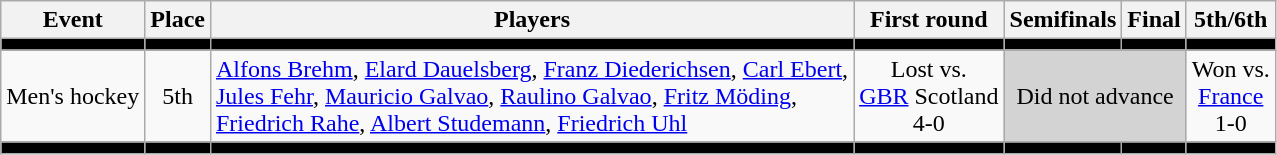<table class=wikitable>
<tr>
<th>Event</th>
<th>Place</th>
<th>Players</th>
<th>First round</th>
<th>Semifinals</th>
<th>Final</th>
<th>5th/6th</th>
</tr>
<tr bgcolor=black>
<td></td>
<td></td>
<td></td>
<td></td>
<td></td>
<td></td>
<td></td>
</tr>
<tr align=center>
<td align=left>Men's hockey</td>
<td>5th</td>
<td align=left><a href='#'>Alfons Brehm</a>, <a href='#'>Elard Dauelsberg</a>, <a href='#'>Franz Diederichsen</a>, <a href='#'>Carl Ebert</a>, <br> <a href='#'>Jules Fehr</a>, <a href='#'>Mauricio Galvao</a>, <a href='#'>Raulino Galvao</a>, <a href='#'>Fritz Möding</a>, <br> <a href='#'>Friedrich Rahe</a>, <a href='#'>Albert Studemann</a>, <a href='#'>Friedrich Uhl</a></td>
<td>Lost vs. <br> <a href='#'>GBR</a> Scotland <br> 4-0</td>
<td colspan=2 bgcolor=lightgray>Did not advance</td>
<td>Won vs. <br> <a href='#'>France</a> <br> 1-0</td>
</tr>
<tr bgcolor=black>
<td></td>
<td></td>
<td></td>
<td></td>
<td></td>
<td></td>
<td></td>
</tr>
</table>
